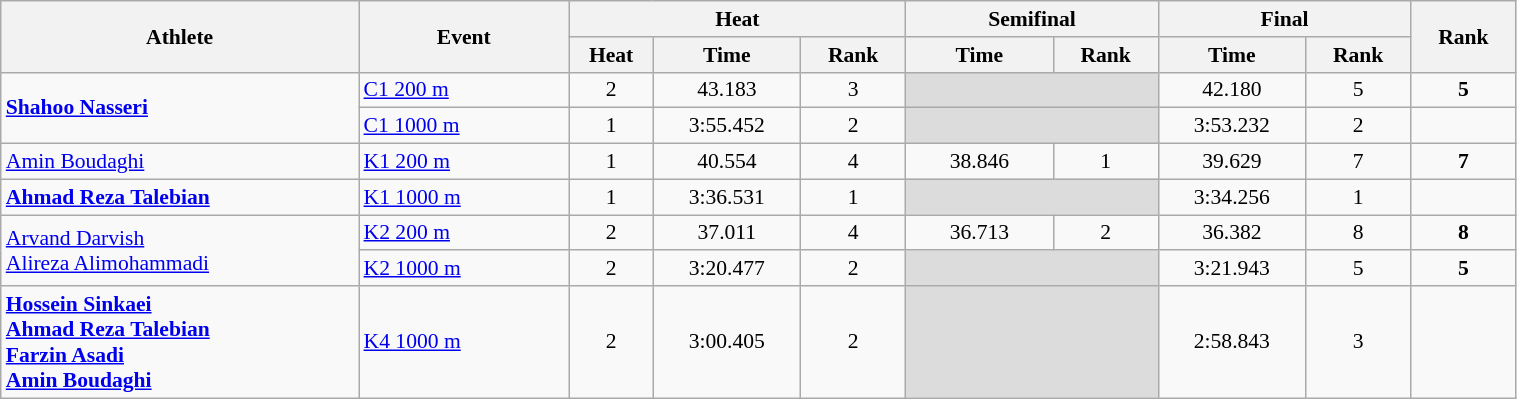<table class="wikitable" width="80%" style="text-align:center; font-size:90%">
<tr>
<th rowspan="2" width="17%">Athlete</th>
<th rowspan="2" width="10%">Event</th>
<th colspan="3">Heat</th>
<th colspan="2">Semifinal</th>
<th colspan="2">Final</th>
<th rowspan="2" width="5%">Rank</th>
</tr>
<tr>
<th width="4%">Heat</th>
<th width="7%">Time</th>
<th width="5%">Rank</th>
<th width="7%">Time</th>
<th width="5%">Rank</th>
<th width="7%">Time</th>
<th width="5%">Rank</th>
</tr>
<tr>
<td rowspan="2" align="left"><strong><a href='#'>Shahoo Nasseri</a></strong></td>
<td align="left"><a href='#'>C1 200 m</a></td>
<td>2</td>
<td>43.183</td>
<td>3 <strong></strong></td>
<td colspan=2 bgcolor=#DCDCDC></td>
<td>42.180</td>
<td>5</td>
<td align=center><strong>5</strong></td>
</tr>
<tr>
<td align="left"><a href='#'>C1 1000 m</a></td>
<td>1</td>
<td>3:55.452</td>
<td>2 <strong></strong></td>
<td colspan=2 bgcolor=#DCDCDC></td>
<td>3:53.232</td>
<td>2</td>
<td></td>
</tr>
<tr>
<td align="left"><a href='#'>Amin Boudaghi</a></td>
<td align="left"><a href='#'>K1 200 m</a></td>
<td>1</td>
<td>40.554</td>
<td>4 <strong></strong></td>
<td>38.846</td>
<td>1 <strong></strong></td>
<td>39.629</td>
<td>7</td>
<td align=center><strong>7</strong></td>
</tr>
<tr>
<td align="left"><strong><a href='#'>Ahmad Reza Talebian</a></strong></td>
<td align="left"><a href='#'>K1 1000 m</a></td>
<td>1</td>
<td>3:36.531</td>
<td>1 <strong></strong></td>
<td colspan=2 bgcolor=#DCDCDC></td>
<td>3:34.256</td>
<td>1</td>
<td></td>
</tr>
<tr>
<td rowspan=2 align="left"><a href='#'>Arvand Darvish</a><br><a href='#'>Alireza Alimohammadi</a></td>
<td align="left"><a href='#'>K2 200 m</a></td>
<td>2</td>
<td>37.011</td>
<td>4 <strong></strong></td>
<td>36.713</td>
<td>2 <strong></strong></td>
<td>36.382</td>
<td>8</td>
<td><strong>8</strong></td>
</tr>
<tr>
<td align="left"><a href='#'>K2 1000 m</a></td>
<td>2</td>
<td>3:20.477</td>
<td>2 <strong></strong></td>
<td colspan=2 bgcolor=#DCDCDC></td>
<td>3:21.943</td>
<td>5</td>
<td><strong>5</strong></td>
</tr>
<tr>
<td align="left"><strong><a href='#'>Hossein Sinkaei</a><br><a href='#'>Ahmad Reza Talebian</a><br><a href='#'>Farzin Asadi</a><br><a href='#'>Amin Boudaghi</a></strong></td>
<td align="left"><a href='#'>K4 1000 m</a></td>
<td>2</td>
<td>3:00.405</td>
<td>2 <strong></strong></td>
<td colspan=2 bgcolor=#DCDCDC></td>
<td>2:58.843</td>
<td>3</td>
<td></td>
</tr>
</table>
